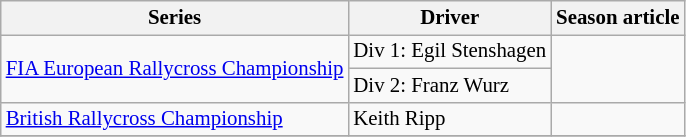<table class="wikitable" style="font-size: 87%;">
<tr>
<th>Series</th>
<th>Driver</th>
<th>Season article</th>
</tr>
<tr>
<td rowspan=2><a href='#'>FIA European Rallycross Championship</a></td>
<td>Div 1:  Egil Stenshagen</td>
<td rowspan=2></td>
</tr>
<tr>
<td>Div 2:  Franz Wurz</td>
</tr>
<tr>
<td><a href='#'>British Rallycross Championship</a></td>
<td> Keith Ripp</td>
<td></td>
</tr>
<tr>
</tr>
</table>
